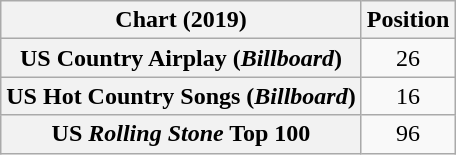<table class="wikitable sortable plainrowheaders" style="text-align:center">
<tr>
<th>Chart (2019)</th>
<th>Position</th>
</tr>
<tr>
<th scope="row">US Country Airplay (<em>Billboard</em>)</th>
<td>26</td>
</tr>
<tr>
<th scope="row">US Hot Country Songs (<em>Billboard</em>)</th>
<td>16</td>
</tr>
<tr>
<th scope="row">US <em>Rolling Stone</em> Top 100</th>
<td>96</td>
</tr>
</table>
